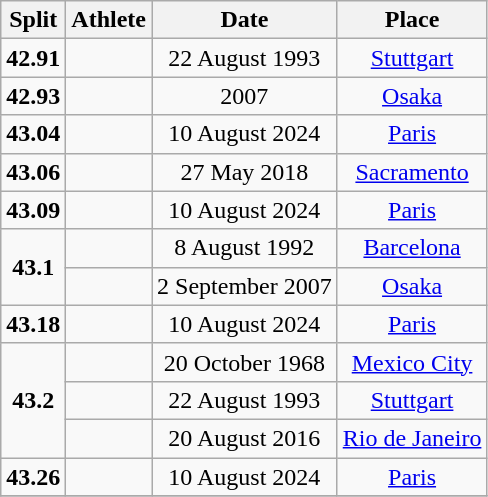<table class="wikitable sortable" style="text-align:center;">
<tr>
<th>Split</th>
<th>Athlete</th>
<th>Date</th>
<th>Place</th>
</tr>
<tr>
<td><strong>42.91</strong></td>
<td style="text-align:left"></td>
<td>22 August 1993</td>
<td><a href='#'>Stuttgart</a></td>
</tr>
<tr>
<td><strong>42.93</strong></td>
<td style="text-align:left"></td>
<td> 2007</td>
<td><a href='#'>Osaka</a></td>
</tr>
<tr>
<td><strong>43.04</strong></td>
<td style="text-align:left"></td>
<td>10 August 2024</td>
<td><a href='#'>Paris</a></td>
</tr>
<tr>
<td><strong>43.06</strong></td>
<td style="text-align:left"></td>
<td>27 May 2018</td>
<td><a href='#'>Sacramento</a></td>
</tr>
<tr>
<td><strong>43.09</strong></td>
<td style="text-align:left"></td>
<td>10 August 2024</td>
<td><a href='#'>Paris</a></td>
</tr>
<tr>
<td rowspan="2"><strong>43.1</strong></td>
<td style="text-align:left"></td>
<td>8 August 1992</td>
<td><a href='#'>Barcelona</a></td>
</tr>
<tr>
<td style="text-align:left"></td>
<td>2 September 2007</td>
<td><a href='#'>Osaka</a></td>
</tr>
<tr>
<td><strong>43.18</strong></td>
<td style="text-align:left"></td>
<td>10 August 2024</td>
<td><a href='#'>Paris</a></td>
</tr>
<tr>
<td rowspan="3"><strong>43.2</strong></td>
<td style="text-align:left"></td>
<td>20 October 1968</td>
<td><a href='#'>Mexico City</a></td>
</tr>
<tr>
<td style="text-align:left"></td>
<td>22 August 1993</td>
<td><a href='#'>Stuttgart</a></td>
</tr>
<tr>
<td style="text-align:left"></td>
<td>20 August 2016</td>
<td><a href='#'>Rio de Janeiro</a></td>
</tr>
<tr>
<td><strong>43.26</strong></td>
<td style="text-align:left"></td>
<td>10 August 2024</td>
<td><a href='#'>Paris</a></td>
</tr>
<tr>
</tr>
</table>
